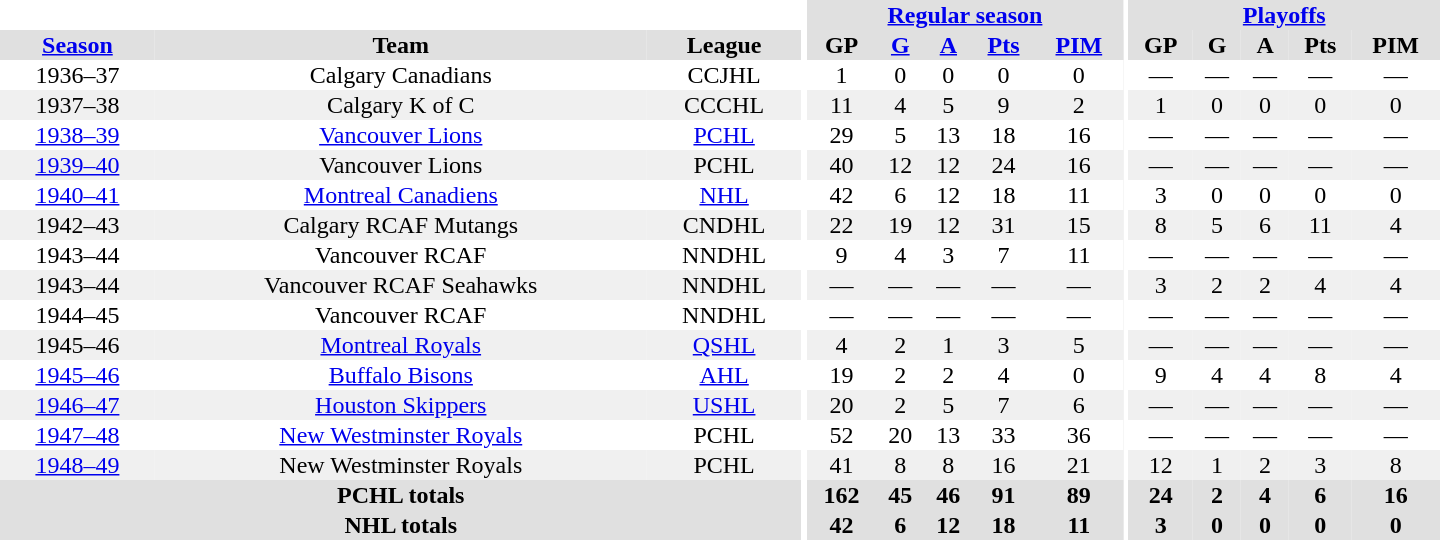<table border="0" cellpadding="1" cellspacing="0" style="text-align:center; width:60em">
<tr bgcolor="#e0e0e0">
<th colspan="3" bgcolor="#ffffff"></th>
<th rowspan="100" bgcolor="#ffffff"></th>
<th colspan="5"><a href='#'>Regular season</a></th>
<th rowspan="100" bgcolor="#ffffff"></th>
<th colspan="5"><a href='#'>Playoffs</a></th>
</tr>
<tr bgcolor="#e0e0e0">
<th><a href='#'>Season</a></th>
<th>Team</th>
<th>League</th>
<th>GP</th>
<th><a href='#'>G</a></th>
<th><a href='#'>A</a></th>
<th><a href='#'>Pts</a></th>
<th><a href='#'>PIM</a></th>
<th>GP</th>
<th>G</th>
<th>A</th>
<th>Pts</th>
<th>PIM</th>
</tr>
<tr>
<td>1936–37</td>
<td>Calgary Canadians</td>
<td>CCJHL</td>
<td>1</td>
<td>0</td>
<td>0</td>
<td>0</td>
<td>0</td>
<td>—</td>
<td>—</td>
<td>—</td>
<td>—</td>
<td>—</td>
</tr>
<tr bgcolor="#f0f0f0">
<td>1937–38</td>
<td>Calgary K of C</td>
<td>CCCHL</td>
<td>11</td>
<td>4</td>
<td>5</td>
<td>9</td>
<td>2</td>
<td>1</td>
<td>0</td>
<td>0</td>
<td>0</td>
<td>0</td>
</tr>
<tr>
<td><a href='#'>1938–39</a></td>
<td><a href='#'>Vancouver Lions</a></td>
<td><a href='#'>PCHL</a></td>
<td>29</td>
<td>5</td>
<td>13</td>
<td>18</td>
<td>16</td>
<td>—</td>
<td>—</td>
<td>—</td>
<td>—</td>
<td>—</td>
</tr>
<tr bgcolor="#f0f0f0">
<td><a href='#'>1939–40</a></td>
<td>Vancouver Lions</td>
<td>PCHL</td>
<td>40</td>
<td>12</td>
<td>12</td>
<td>24</td>
<td>16</td>
<td>—</td>
<td>—</td>
<td>—</td>
<td>—</td>
<td>—</td>
</tr>
<tr>
<td><a href='#'>1940–41</a></td>
<td><a href='#'>Montreal Canadiens</a></td>
<td><a href='#'>NHL</a></td>
<td>42</td>
<td>6</td>
<td>12</td>
<td>18</td>
<td>11</td>
<td>3</td>
<td>0</td>
<td>0</td>
<td>0</td>
<td>0</td>
</tr>
<tr bgcolor="#f0f0f0">
<td>1942–43</td>
<td>Calgary RCAF Mutangs</td>
<td>CNDHL</td>
<td>22</td>
<td>19</td>
<td>12</td>
<td>31</td>
<td>15</td>
<td>8</td>
<td>5</td>
<td>6</td>
<td>11</td>
<td>4</td>
</tr>
<tr>
<td>1943–44</td>
<td>Vancouver RCAF</td>
<td>NNDHL</td>
<td>9</td>
<td>4</td>
<td>3</td>
<td>7</td>
<td>11</td>
<td>—</td>
<td>—</td>
<td>—</td>
<td>—</td>
<td>—</td>
</tr>
<tr bgcolor="#f0f0f0">
<td>1943–44</td>
<td>Vancouver RCAF Seahawks</td>
<td>NNDHL</td>
<td>—</td>
<td>—</td>
<td>—</td>
<td>—</td>
<td>—</td>
<td>3</td>
<td>2</td>
<td>2</td>
<td>4</td>
<td>4</td>
</tr>
<tr>
<td>1944–45</td>
<td>Vancouver RCAF</td>
<td>NNDHL</td>
<td>—</td>
<td>—</td>
<td>—</td>
<td>—</td>
<td>—</td>
<td>—</td>
<td>—</td>
<td>—</td>
<td>—</td>
<td>—</td>
</tr>
<tr bgcolor="#f0f0f0">
<td>1945–46</td>
<td><a href='#'>Montreal Royals</a></td>
<td><a href='#'>QSHL</a></td>
<td>4</td>
<td>2</td>
<td>1</td>
<td>3</td>
<td>5</td>
<td>—</td>
<td>—</td>
<td>—</td>
<td>—</td>
<td>—</td>
</tr>
<tr>
<td><a href='#'>1945–46</a></td>
<td><a href='#'>Buffalo Bisons</a></td>
<td><a href='#'>AHL</a></td>
<td>19</td>
<td>2</td>
<td>2</td>
<td>4</td>
<td>0</td>
<td>9</td>
<td>4</td>
<td>4</td>
<td>8</td>
<td>4</td>
</tr>
<tr bgcolor="#f0f0f0">
<td><a href='#'>1946–47</a></td>
<td><a href='#'>Houston Skippers</a></td>
<td><a href='#'>USHL</a></td>
<td>20</td>
<td>2</td>
<td>5</td>
<td>7</td>
<td>6</td>
<td>—</td>
<td>—</td>
<td>—</td>
<td>—</td>
<td>—</td>
</tr>
<tr>
<td><a href='#'>1947–48</a></td>
<td><a href='#'>New Westminster Royals</a></td>
<td>PCHL</td>
<td>52</td>
<td>20</td>
<td>13</td>
<td>33</td>
<td>36</td>
<td>—</td>
<td>—</td>
<td>—</td>
<td>—</td>
<td>—</td>
</tr>
<tr bgcolor="#f0f0f0">
<td><a href='#'>1948–49</a></td>
<td>New Westminster Royals</td>
<td>PCHL</td>
<td>41</td>
<td>8</td>
<td>8</td>
<td>16</td>
<td>21</td>
<td>12</td>
<td>1</td>
<td>2</td>
<td>3</td>
<td>8</td>
</tr>
<tr bgcolor="#e0e0e0">
<th colspan="3">PCHL totals</th>
<th>162</th>
<th>45</th>
<th>46</th>
<th>91</th>
<th>89</th>
<th>24</th>
<th>2</th>
<th>4</th>
<th>6</th>
<th>16</th>
</tr>
<tr bgcolor="#e0e0e0">
<th colspan="3">NHL totals</th>
<th>42</th>
<th>6</th>
<th>12</th>
<th>18</th>
<th>11</th>
<th>3</th>
<th>0</th>
<th>0</th>
<th>0</th>
<th>0</th>
</tr>
</table>
